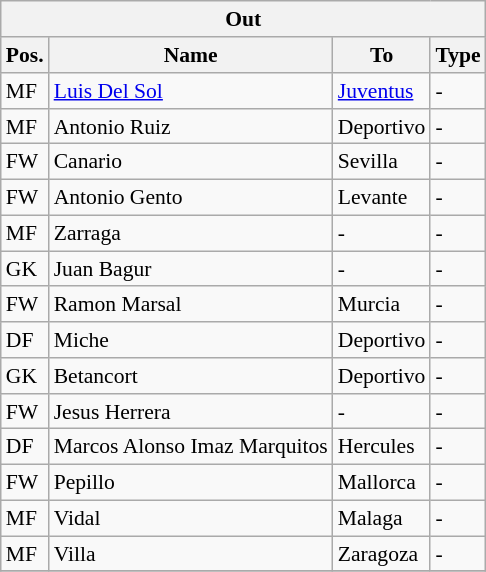<table class="wikitable" style="font-size:90%;float:left; margin-right:1em;">
<tr>
<th colspan="4">Out</th>
</tr>
<tr>
<th>Pos.</th>
<th>Name</th>
<th>To</th>
<th>Type</th>
</tr>
<tr>
<td>MF</td>
<td><a href='#'>Luis Del Sol</a></td>
<td><a href='#'>Juventus</a></td>
<td>-</td>
</tr>
<tr>
<td>MF</td>
<td>Antonio Ruiz</td>
<td>Deportivo</td>
<td>-</td>
</tr>
<tr>
<td>FW</td>
<td>Canario</td>
<td>Sevilla</td>
<td>-</td>
</tr>
<tr>
<td>FW</td>
<td>Antonio Gento</td>
<td>Levante</td>
<td>-</td>
</tr>
<tr>
<td>MF</td>
<td>Zarraga</td>
<td>-</td>
<td>-</td>
</tr>
<tr>
<td>GK</td>
<td>Juan Bagur</td>
<td>-</td>
<td>-</td>
</tr>
<tr>
<td>FW</td>
<td>Ramon Marsal</td>
<td>Murcia</td>
<td>-</td>
</tr>
<tr>
<td>DF</td>
<td>Miche</td>
<td>Deportivo</td>
<td>-</td>
</tr>
<tr>
<td>GK</td>
<td>Betancort</td>
<td>Deportivo</td>
<td>-</td>
</tr>
<tr>
<td>FW</td>
<td>Jesus Herrera</td>
<td>-</td>
<td>-</td>
</tr>
<tr>
<td>DF</td>
<td>Marcos Alonso Imaz Marquitos</td>
<td>Hercules</td>
<td>-</td>
</tr>
<tr>
<td>FW</td>
<td>Pepillo</td>
<td>Mallorca</td>
<td>-</td>
</tr>
<tr>
<td>MF</td>
<td>Vidal</td>
<td>Malaga</td>
<td>-</td>
</tr>
<tr>
<td>MF</td>
<td>Villa</td>
<td>Zaragoza</td>
<td>-</td>
</tr>
<tr>
</tr>
</table>
